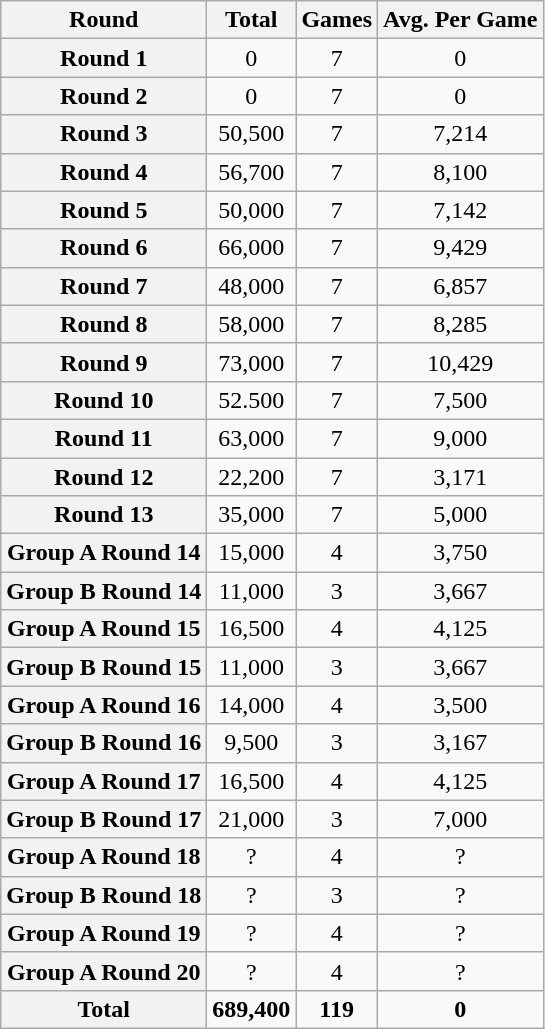<table class="wikitable plainrowheaders sortable" style="text-align:center;">
<tr>
<th>Round</th>
<th>Total</th>
<th>Games</th>
<th>Avg. Per Game</th>
</tr>
<tr>
<th scope='row'>Round 1</th>
<td>0</td>
<td>7</td>
<td>0</td>
</tr>
<tr>
<th scope='row'>Round 2</th>
<td>0</td>
<td>7</td>
<td>0</td>
</tr>
<tr>
<th scope='row'>Round 3</th>
<td>50,500</td>
<td>7</td>
<td>7,214</td>
</tr>
<tr>
<th scope='row'>Round 4</th>
<td>56,700</td>
<td>7</td>
<td>8,100</td>
</tr>
<tr>
<th scope='row'>Round 5</th>
<td>50,000</td>
<td>7</td>
<td>7,142</td>
</tr>
<tr>
<th scope='row'>Round 6</th>
<td>66,000</td>
<td>7</td>
<td>9,429</td>
</tr>
<tr>
<th scope='row'>Round 7</th>
<td>48,000</td>
<td>7</td>
<td>6,857</td>
</tr>
<tr>
<th scope='row'>Round 8</th>
<td>58,000</td>
<td>7</td>
<td>8,285</td>
</tr>
<tr>
<th scope='row'>Round 9</th>
<td>73,000</td>
<td>7</td>
<td>10,429</td>
</tr>
<tr>
<th scope='row'>Round 10</th>
<td>52.500</td>
<td>7</td>
<td>7,500</td>
</tr>
<tr>
<th scope='row'>Round 11</th>
<td>63,000</td>
<td>7</td>
<td>9,000</td>
</tr>
<tr>
<th scope='row'>Round 12</th>
<td>22,200</td>
<td>7</td>
<td>3,171</td>
</tr>
<tr>
<th scope='row'>Round 13</th>
<td>35,000</td>
<td>7</td>
<td>5,000</td>
</tr>
<tr>
<th scope='row'>Group A Round 14</th>
<td>15,000</td>
<td>4</td>
<td>3,750</td>
</tr>
<tr>
<th scope="row">Group B Round 14</th>
<td>11,000</td>
<td>3</td>
<td>3,667</td>
</tr>
<tr>
<th scope="row">Group A Round 15</th>
<td>16,500</td>
<td>4</td>
<td>4,125</td>
</tr>
<tr>
<th scope="row">Group B Round 15</th>
<td>11,000</td>
<td>3</td>
<td>3,667</td>
</tr>
<tr>
<th scope="row">Group A Round 16</th>
<td>14,000</td>
<td>4</td>
<td>3,500</td>
</tr>
<tr>
<th scope="row">Group B Round 16</th>
<td>9,500</td>
<td>3</td>
<td>3,167</td>
</tr>
<tr>
<th scope="row">Group A Round 17</th>
<td>16,500</td>
<td>4</td>
<td>4,125</td>
</tr>
<tr>
<th scope="row">Group B Round 17</th>
<td>21,000</td>
<td>3</td>
<td>7,000</td>
</tr>
<tr>
<th scope="row">Group A Round 18</th>
<td>?</td>
<td>4</td>
<td>?</td>
</tr>
<tr>
<th scope="row">Group B Round 18</th>
<td>?</td>
<td>3</td>
<td>?</td>
</tr>
<tr>
<th scope="row">Group A Round 19</th>
<td>?</td>
<td>4</td>
<td>?</td>
</tr>
<tr>
<th scope="row">Group A Round 20</th>
<td>?</td>
<td>4</td>
<td>?</td>
</tr>
<tr>
<th scope="row">Total</th>
<td><strong>689,400</strong></td>
<td><strong>119</strong></td>
<td><strong>0</strong></td>
</tr>
</table>
